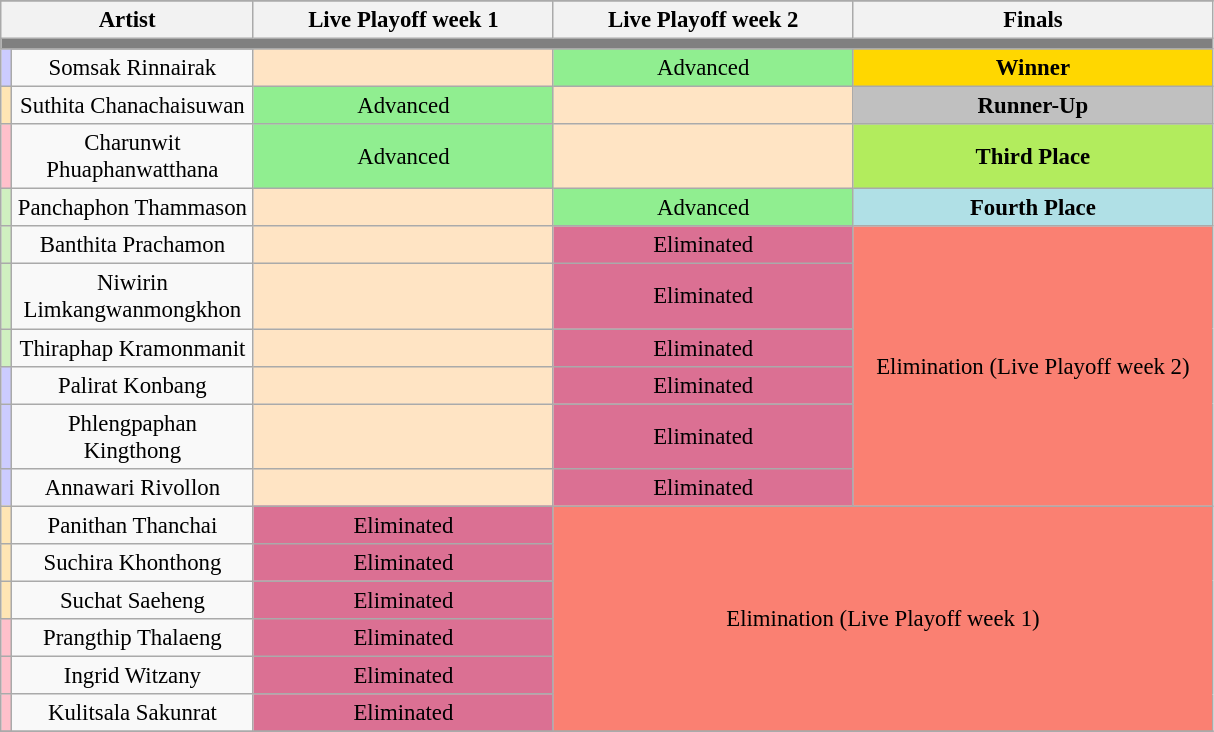<table class="wikitable" style="text-align:center; font-size:95%;" width="64%">
<tr>
</tr>
<tr>
<th colspan=2>Artist</th>
<th width="25%">Live Playoff week 1</th>
<th width="25%">Live Playoff week 2</th>
<th width="30%">Finals</th>
</tr>
<tr>
<th colspan=5 style="background:grey;"></th>
</tr>
<tr>
<td style="background:#ccf"></td>
<td width="20%">Somsak Rinnairak</td>
<td style="background:#ffe4c4;"></td>
<td bgcolor="lightgreen">Advanced</td>
<td style="background:#ffd700;"><strong>Winner</strong></td>
</tr>
<tr>
<td style="background:#ffe5b4"></td>
<td width="20%">Suthita Chanachaisuwan</td>
<td bgcolor="lightgreen">Advanced</td>
<td style="background:#ffe4c4;"></td>
<td bgcolor="silver"><strong>Runner-Up</strong></td>
</tr>
<tr>
<td style="background:pink"></td>
<td width="20%">Charunwit Phuaphanwatthana</td>
<td bgcolor="lightgreen">Advanced</td>
<td style="background:#ffe4c4;"></td>
<td style="background:#B2EC5D;"><strong>Third Place  </strong></td>
</tr>
<tr>
<td style="background:#d0f0c0"></td>
<td width="20%">Panchaphon Thammason</td>
<td style="background:#ffe4c4;"></td>
<td bgcolor="lightgreen">Advanced</td>
<td style="background:#B0E0E6;"><strong>Fourth Place</strong></td>
</tr>
<tr>
<td style="background:#d0f0c0"></td>
<td width="20%">Banthita Prachamon</td>
<td style="background:#ffe4c4;"></td>
<td style="background:#db7093;">Eliminated</td>
<td rowspan=6 style="background:salmon;">Elimination (Live Playoff week 2)</td>
</tr>
<tr>
<td style="background:#d0f0c0"></td>
<td width="20%">Niwirin Limkangwanmongkhon</td>
<td style="background:#ffe4c4;"></td>
<td style="background:#db7093;">Eliminated</td>
</tr>
<tr>
<td style="background:#d0f0c0"></td>
<td width="20%">Thiraphap Kramonmanit</td>
<td style="background:#ffe4c4;"></td>
<td style="background:#db7093;">Eliminated</td>
</tr>
<tr>
<td style="background:#ccf"></td>
<td width="20%">Palirat Konbang</td>
<td style="background:#ffe4c4;"></td>
<td style="background:#db7093;">Eliminated</td>
</tr>
<tr>
<td style="background:#ccf"></td>
<td width="20%">Phlengpaphan Kingthong</td>
<td style="background:#ffe4c4;"></td>
<td style="background:#db7093;">Eliminated</td>
</tr>
<tr>
<td style="background:#ccf"></td>
<td width="20%">Annawari Rivollon</td>
<td style="background:#ffe4c4;"></td>
<td style="background:#db7093;">Eliminated</td>
</tr>
<tr>
<td style="background:#ffe5b4"></td>
<td width="20%">Panithan Thanchai</td>
<td style="background:#db7093;">Eliminated</td>
<td colspan=2 rowspan=6 style="background:salmon;">Elimination (Live Playoff week 1)</td>
</tr>
<tr>
<td style="background:#ffe5b4"></td>
<td width="20%">Suchira Khonthong</td>
<td style="background:#db7093;">Eliminated</td>
</tr>
<tr>
<td style="background:#ffe5b4"></td>
<td width="20%">Suchat Saeheng</td>
<td style="background:#db7093;">Eliminated</td>
</tr>
<tr>
<td style="background:pink"></td>
<td width="20%">Prangthip Thalaeng</td>
<td style="background:#db7093;">Eliminated</td>
</tr>
<tr>
<td style="background:pink"></td>
<td width="20%">Ingrid Witzany</td>
<td style="background:#db7093;">Eliminated</td>
</tr>
<tr>
<td style="background:pink"></td>
<td width="20%">Kulitsala Sakunrat</td>
<td style="background:#db7093;">Eliminated</td>
</tr>
<tr>
</tr>
</table>
